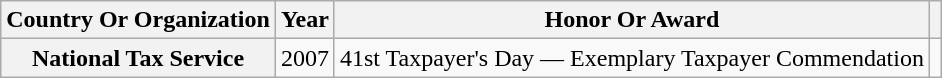<table class="wikitable plainrowheaders sortable" style="margin-right: 0;">
<tr>
<th scope="col">Country Or Organization</th>
<th scope="col">Year</th>
<th scope="col">Honor Or Award</th>
<th scope="col" class="unsortable"></th>
</tr>
<tr>
<th scope="row">National Tax Service</th>
<td>2007</td>
<td>41st Taxpayer's Day — Exemplary Taxpayer Commendation</td>
<td style="text-align:center;"></td>
</tr>
</table>
